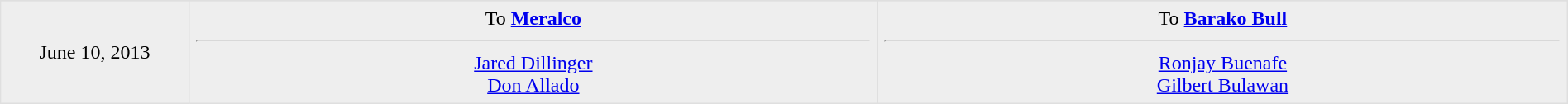<table border=1 style="border-collapse:collapse; text-align: center; width: 100%" bordercolor="#DFDFDF"  cellpadding="5">
<tr>
</tr>
<tr bgcolor="eeeeee">
<td style="width:12%">June 10, 2013</td>
<td style="width:44%" valign="top">To <strong><a href='#'>Meralco</a></strong><hr><a href='#'>Jared Dillinger</a> <br> <a href='#'>Don Allado</a></td>
<td style="width:44%" valign="top">To <strong><a href='#'>Barako Bull</a></strong><hr><a href='#'>Ronjay Buenafe</a> <br> <a href='#'>Gilbert Bulawan</a></td>
</tr>
</table>
